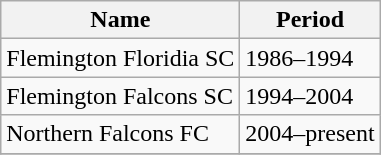<table class="wikitable sortable">
<tr>
<th>Name</th>
<th>Period</th>
</tr>
<tr>
<td>Flemington Floridia SC</td>
<td>1986–1994</td>
</tr>
<tr>
<td>Flemington Falcons SC</td>
<td>1994–2004</td>
</tr>
<tr>
<td>Northern Falcons FC</td>
<td>2004–present</td>
</tr>
<tr>
</tr>
</table>
